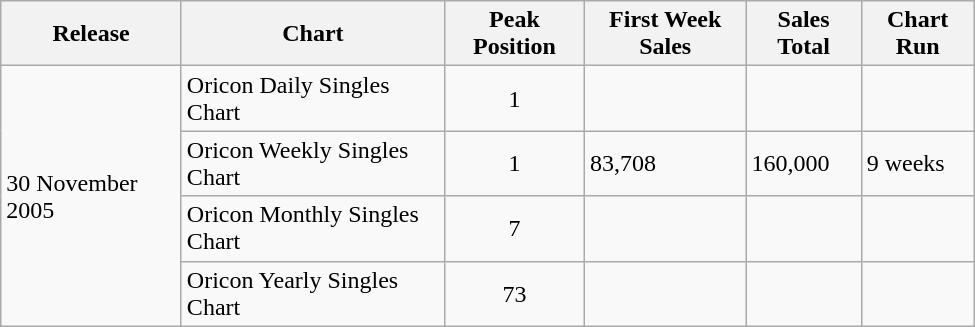<table class="wikitable" style="width:650px;">
<tr>
<th>Release</th>
<th>Chart</th>
<th>Peak Position</th>
<th>First Week Sales</th>
<th>Sales Total</th>
<th>Chart Run</th>
</tr>
<tr>
<td rowspan="4">30 November 2005</td>
<td>Oricon Daily Singles Chart</td>
<td style="text-align:center;">1</td>
<td></td>
<td></td>
<td></td>
</tr>
<tr>
<td>Oricon Weekly Singles Chart</td>
<td style="text-align:center;">1</td>
<td>83,708</td>
<td>160,000</td>
<td>9 weeks</td>
</tr>
<tr>
<td>Oricon Monthly Singles Chart</td>
<td style="text-align:center;">7</td>
<td></td>
<td></td>
<td></td>
</tr>
<tr>
<td>Oricon Yearly Singles Chart</td>
<td style="text-align:center;">73</td>
<td></td>
<td></td>
<td></td>
</tr>
</table>
